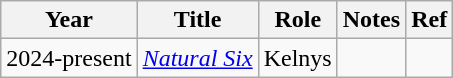<table class="wikitable sortable">
<tr>
<th>Year</th>
<th>Title</th>
<th>Role</th>
<th>Notes</th>
<th>Ref</th>
</tr>
<tr>
<td>2024-present</td>
<td><em><a href='#'>Natural Six</a></em></td>
<td>Kelnys</td>
<td></td>
<td></td>
</tr>
</table>
